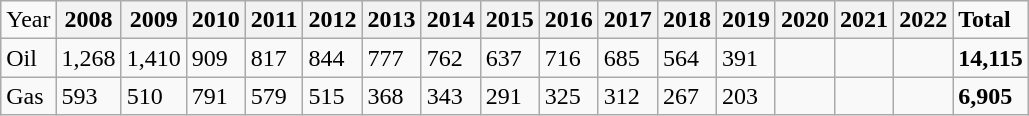<table class="wikitable">
<tr>
<td>Year</td>
<th>2008</th>
<th>2009</th>
<th>2010</th>
<th>2011</th>
<th>2012</th>
<th>2013</th>
<th>2014</th>
<th>2015</th>
<th>2016</th>
<th>2017</th>
<th>2018</th>
<th>2019</th>
<th>2020</th>
<th>2021</th>
<th>2022</th>
<td><strong>Total</strong></td>
</tr>
<tr>
<td>Oil</td>
<td>1,268</td>
<td>1,410</td>
<td>909</td>
<td>817</td>
<td>844</td>
<td>777</td>
<td>762</td>
<td>637</td>
<td>716</td>
<td>685</td>
<td>564</td>
<td>391</td>
<td></td>
<td></td>
<td></td>
<td><strong>14,115</strong></td>
</tr>
<tr>
<td>Gas</td>
<td>593</td>
<td>510</td>
<td>791</td>
<td>579</td>
<td>515</td>
<td>368</td>
<td>343</td>
<td>291</td>
<td>325</td>
<td>312</td>
<td>267</td>
<td>203</td>
<td></td>
<td></td>
<td></td>
<td><strong>6,905</strong></td>
</tr>
</table>
